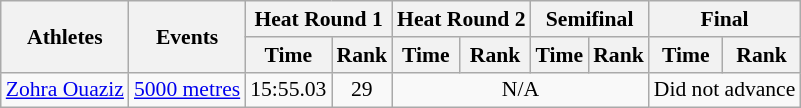<table class=wikitable style=font-size:90%>
<tr>
<th rowspan=2>Athletes</th>
<th rowspan=2>Events</th>
<th colspan=2>Heat Round 1</th>
<th colspan=2>Heat Round 2</th>
<th colspan=2>Semifinal</th>
<th colspan=2>Final</th>
</tr>
<tr>
<th>Time</th>
<th>Rank</th>
<th>Time</th>
<th>Rank</th>
<th>Time</th>
<th>Rank</th>
<th>Time</th>
<th>Rank</th>
</tr>
<tr>
<td><a href='#'>Zohra Ouaziz</a></td>
<td><a href='#'>5000 metres</a></td>
<td align=center>15:55.03</td>
<td align=center>29</td>
<td align=center colspan=4>N/A</td>
<td align=center colspan=2>Did not advance</td>
</tr>
</table>
